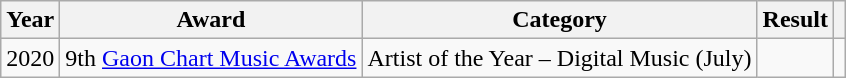<table class="wikitable" style="text-align:center;">
<tr>
<th>Year</th>
<th>Award</th>
<th>Category</th>
<th>Result</th>
<th></th>
</tr>
<tr>
<td>2020</td>
<td>9th <a href='#'>Gaon Chart Music Awards</a></td>
<td>Artist of the Year – Digital Music (July)</td>
<td></td>
<td></td>
</tr>
</table>
